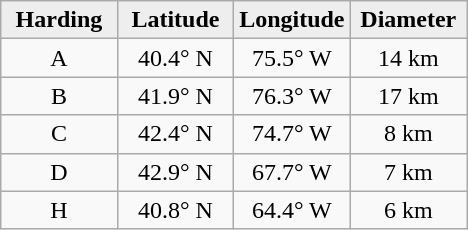<table class="wikitable" style="text-align:center">
<tr>
<th width="25%" style="background:#eeeeee">Harding</th>
<th width="25%" style="background:#eeeeee">Latitude</th>
<th width="25%" style="background:#eeeeee">Longitude</th>
<th width="25%" style="background:#eeeeee">Diameter</th>
</tr>
<tr>
<td>A</td>
<td>40.4° N</td>
<td>75.5° W</td>
<td>14 km</td>
</tr>
<tr>
<td>B</td>
<td>41.9° N</td>
<td>76.3° W</td>
<td>17 km</td>
</tr>
<tr>
<td>C</td>
<td>42.4° N</td>
<td>74.7° W</td>
<td>8 km</td>
</tr>
<tr>
<td>D</td>
<td>42.9° N</td>
<td>67.7° W</td>
<td>7 km</td>
</tr>
<tr>
<td>H</td>
<td>40.8° N</td>
<td>64.4° W</td>
<td>6 km</td>
</tr>
</table>
